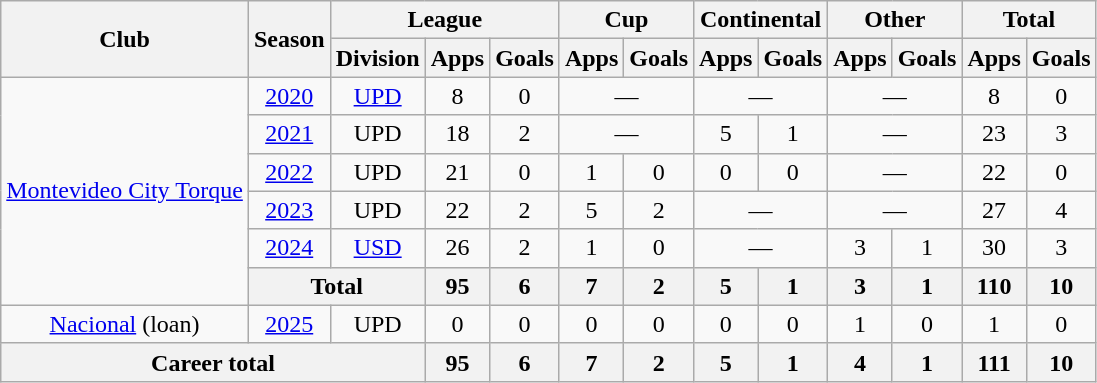<table class="wikitable" Style="text-align: center">
<tr>
<th rowspan="2">Club</th>
<th rowspan="2">Season</th>
<th colspan="3">League</th>
<th colspan="2">Cup</th>
<th colspan="2">Continental</th>
<th colspan="2">Other</th>
<th colspan="2">Total</th>
</tr>
<tr>
<th>Division</th>
<th>Apps</th>
<th>Goals</th>
<th>Apps</th>
<th>Goals</th>
<th>Apps</th>
<th>Goals</th>
<th>Apps</th>
<th>Goals</th>
<th>Apps</th>
<th>Goals</th>
</tr>
<tr>
<td rowspan="6"><a href='#'>Montevideo City Torque</a></td>
<td><a href='#'>2020</a></td>
<td><a href='#'>UPD</a></td>
<td>8</td>
<td>0</td>
<td colspan="2">—</td>
<td colspan="2">—</td>
<td colspan="2">—</td>
<td>8</td>
<td>0</td>
</tr>
<tr>
<td><a href='#'>2021</a></td>
<td>UPD</td>
<td>18</td>
<td>2</td>
<td colspan="2">—</td>
<td>5</td>
<td>1</td>
<td colspan="2">—</td>
<td>23</td>
<td>3</td>
</tr>
<tr>
<td><a href='#'>2022</a></td>
<td>UPD</td>
<td>21</td>
<td>0</td>
<td>1</td>
<td>0</td>
<td>0</td>
<td>0</td>
<td colspan="2">—</td>
<td>22</td>
<td>0</td>
</tr>
<tr>
<td><a href='#'>2023</a></td>
<td>UPD</td>
<td>22</td>
<td>2</td>
<td>5</td>
<td>2</td>
<td colspan="2">—</td>
<td colspan="2">—</td>
<td>27</td>
<td>4</td>
</tr>
<tr>
<td><a href='#'>2024</a></td>
<td><a href='#'>USD</a></td>
<td>26</td>
<td>2</td>
<td>1</td>
<td>0</td>
<td colspan="2">—</td>
<td>3</td>
<td>1</td>
<td>30</td>
<td>3</td>
</tr>
<tr>
<th colspan="2">Total</th>
<th>95</th>
<th>6</th>
<th>7</th>
<th>2</th>
<th>5</th>
<th>1</th>
<th>3</th>
<th>1</th>
<th>110</th>
<th>10</th>
</tr>
<tr>
<td><a href='#'>Nacional</a> (loan)</td>
<td><a href='#'>2025</a></td>
<td>UPD</td>
<td>0</td>
<td>0</td>
<td>0</td>
<td>0</td>
<td>0</td>
<td>0</td>
<td>1</td>
<td>0</td>
<td>1</td>
<td>0</td>
</tr>
<tr>
<th colspan="3">Career total</th>
<th>95</th>
<th>6</th>
<th>7</th>
<th>2</th>
<th>5</th>
<th>1</th>
<th>4</th>
<th>1</th>
<th>111</th>
<th>10</th>
</tr>
</table>
